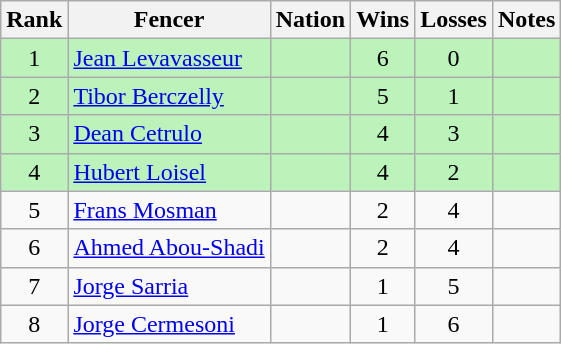<table class="wikitable sortable" style="text-align: center;">
<tr>
<th>Rank</th>
<th>Fencer</th>
<th>Nation</th>
<th>Wins</th>
<th>Losses</th>
<th>Notes</th>
</tr>
<tr style="background:#bbf3bb;">
<td>1</td>
<td align=left><a href='#'>Jean Levavasseur</a></td>
<td align=left></td>
<td>6</td>
<td>0</td>
<td></td>
</tr>
<tr style="background:#bbf3bb;">
<td>2</td>
<td align=left><a href='#'>Tibor Berczelly</a></td>
<td align=left></td>
<td>5</td>
<td>1</td>
<td></td>
</tr>
<tr style="background:#bbf3bb;">
<td>3</td>
<td align=left><a href='#'>Dean Cetrulo</a></td>
<td align=left></td>
<td>4</td>
<td>3</td>
<td></td>
</tr>
<tr style="background:#bbf3bb;">
<td>4</td>
<td align=left><a href='#'>Hubert Loisel</a></td>
<td align=left></td>
<td>4</td>
<td>2</td>
<td></td>
</tr>
<tr>
<td>5</td>
<td align=left><a href='#'>Frans Mosman</a></td>
<td align=left></td>
<td>2</td>
<td>4</td>
<td></td>
</tr>
<tr>
<td>6</td>
<td align=left><a href='#'>Ahmed Abou-Shadi</a></td>
<td align=left></td>
<td>2</td>
<td>4</td>
<td></td>
</tr>
<tr>
<td>7</td>
<td align=left><a href='#'>Jorge Sarria</a></td>
<td align=left></td>
<td>1</td>
<td>5</td>
<td></td>
</tr>
<tr>
<td>8</td>
<td align=left><a href='#'>Jorge Cermesoni</a></td>
<td align=left></td>
<td>1</td>
<td>6</td>
<td></td>
</tr>
</table>
